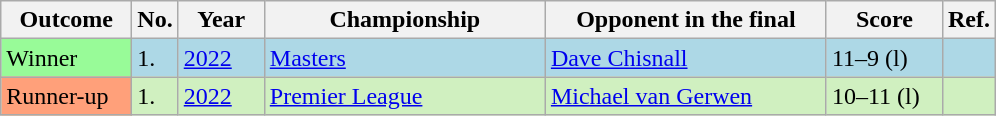<table class="sortable wikitable">
<tr>
<th width="80">Outcome</th>
<th width="20">No.</th>
<th width="50">Year</th>
<th style="width:180px;">Championship</th>
<th style="width:180px;">Opponent in the final</th>
<th width="70">Score</th>
<th width="20">Ref.</th>
</tr>
<tr bgcolor="lightblue">
<td style="background:#98FB98;">Winner</td>
<td>1.</td>
<td><a href='#'>2022</a></td>
<td><a href='#'>Masters</a></td>
<td> <a href='#'>Dave Chisnall</a></td>
<td>11–9 (l)</td>
<td align="center"></td>
</tr>
<tr style="background:#d0f0c0;">
<td style="background:#ffa07a;">Runner-up</td>
<td>1.</td>
<td><a href='#'>2022</a></td>
<td><a href='#'>Premier League</a></td>
<td> <a href='#'>Michael van Gerwen</a></td>
<td>10–11 (l)</td>
<td style="text-align:center;"></td>
</tr>
</table>
